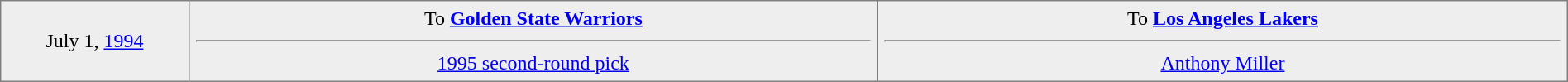<table border="1" style="border-collapse:collapse; text-align:center; width:100%;"  cellpadding="5">
<tr style="background:#eee;">
<td style="width:12%">July 1, <a href='#'>1994</a></td>
<td style="width:44%" valign="top">To <strong><a href='#'>Golden State Warriors</a></strong><hr><a href='#'>1995 second-round pick</a></td>
<td style="width:44%" valign="top">To <strong><a href='#'>Los Angeles Lakers</a></strong><hr><a href='#'>Anthony Miller</a></td>
</tr>
</table>
